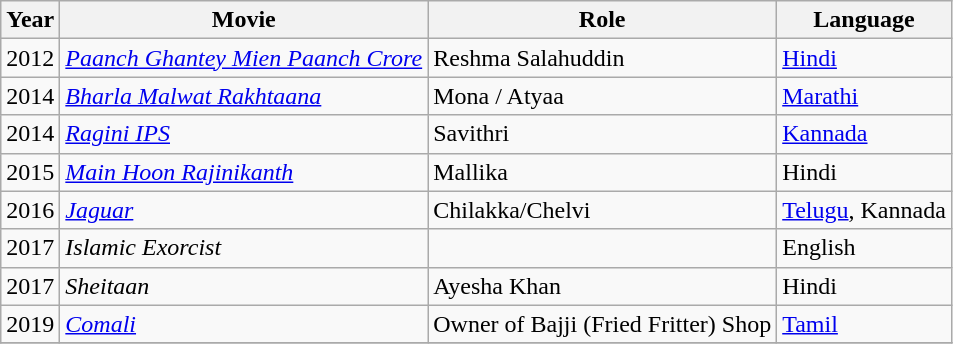<table class="wikitable sortable">
<tr>
<th>Year</th>
<th>Movie</th>
<th>Role</th>
<th>Language</th>
</tr>
<tr>
<td>2012</td>
<td><em><a href='#'>Paanch Ghantey Mien Paanch Crore</a></em></td>
<td>Reshma Salahuddin</td>
<td><a href='#'>Hindi</a></td>
</tr>
<tr>
<td>2014</td>
<td><em><a href='#'>Bharla Malwat Rakhtaana</a></em></td>
<td>Mona / Atyaa</td>
<td><a href='#'>Marathi</a></td>
</tr>
<tr>
<td>2014</td>
<td><em><a href='#'>Ragini IPS</a></em></td>
<td>Savithri</td>
<td><a href='#'>Kannada</a></td>
</tr>
<tr>
<td>2015</td>
<td><em><a href='#'>Main Hoon Rajinikanth</a></em></td>
<td>Mallika</td>
<td>Hindi</td>
</tr>
<tr>
<td>2016</td>
<td><em><a href='#'>Jaguar</a></em></td>
<td>Chilakka/Chelvi</td>
<td><a href='#'>Telugu</a>, Kannada</td>
</tr>
<tr>
<td>2017</td>
<td><em>Islamic Exorcist</em></td>
<td></td>
<td>English</td>
</tr>
<tr>
<td>2017</td>
<td><em>Sheitaan</em></td>
<td>Ayesha Khan</td>
<td>Hindi</td>
</tr>
<tr>
<td>2019</td>
<td><em><a href='#'>Comali</a></em></td>
<td>Owner of Bajji (Fried Fritter) Shop</td>
<td><a href='#'>Tamil</a></td>
</tr>
<tr>
</tr>
</table>
